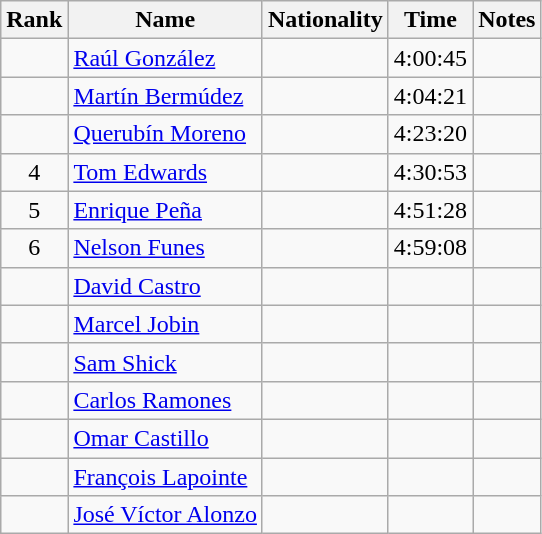<table class="wikitable sortable" style="text-align:center">
<tr>
<th>Rank</th>
<th>Name</th>
<th>Nationality</th>
<th>Time</th>
<th>Notes</th>
</tr>
<tr>
<td></td>
<td align=left><a href='#'>Raúl González</a></td>
<td align=left></td>
<td>4:00:45</td>
<td></td>
</tr>
<tr>
<td></td>
<td align=left><a href='#'>Martín Bermúdez</a></td>
<td align=left></td>
<td>4:04:21</td>
<td></td>
</tr>
<tr>
<td></td>
<td align=left><a href='#'>Querubín Moreno</a></td>
<td align=left></td>
<td>4:23:20</td>
<td></td>
</tr>
<tr>
<td>4</td>
<td align=left><a href='#'>Tom Edwards</a></td>
<td align=left></td>
<td>4:30:53</td>
<td></td>
</tr>
<tr>
<td>5</td>
<td align=left><a href='#'>Enrique Peña</a></td>
<td align=left></td>
<td>4:51:28</td>
<td></td>
</tr>
<tr>
<td>6</td>
<td align=left><a href='#'>Nelson Funes</a></td>
<td align=left></td>
<td>4:59:08</td>
<td></td>
</tr>
<tr>
<td></td>
<td align=left><a href='#'>David Castro</a></td>
<td align=left></td>
<td></td>
<td></td>
</tr>
<tr>
<td></td>
<td align=left><a href='#'>Marcel Jobin</a></td>
<td align=left></td>
<td></td>
<td></td>
</tr>
<tr>
<td></td>
<td align=left><a href='#'>Sam Shick</a></td>
<td align=left></td>
<td></td>
<td></td>
</tr>
<tr>
<td></td>
<td align=left><a href='#'>Carlos Ramones</a></td>
<td align=left></td>
<td></td>
<td></td>
</tr>
<tr>
<td></td>
<td align=left><a href='#'>Omar Castillo</a></td>
<td align=left></td>
<td></td>
<td></td>
</tr>
<tr>
<td></td>
<td align=left><a href='#'>François Lapointe</a></td>
<td align=left></td>
<td></td>
<td></td>
</tr>
<tr>
<td></td>
<td align=left><a href='#'>José Víctor Alonzo</a></td>
<td align=left></td>
<td></td>
<td></td>
</tr>
</table>
